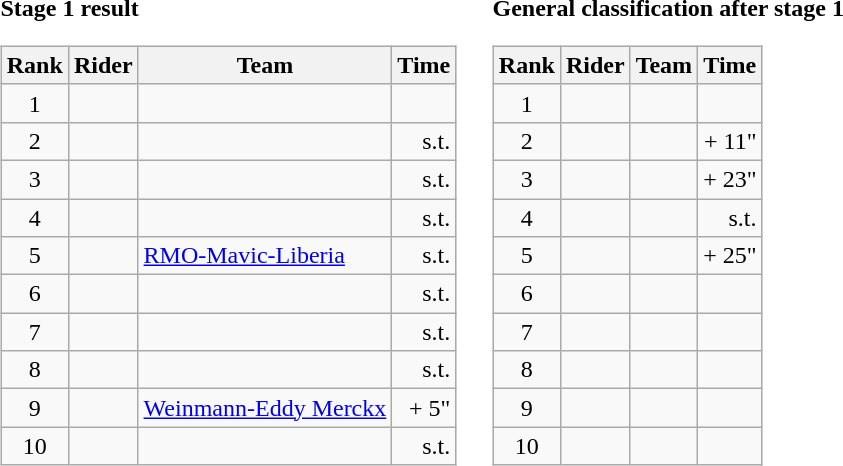<table>
<tr>
<td><strong>Stage 1 result</strong><br><table class="wikitable">
<tr>
<th scope="col">Rank</th>
<th scope="col">Rider</th>
<th scope="col">Team</th>
<th scope="col">Time</th>
</tr>
<tr>
<td style="text-align:center;">1</td>
<td></td>
<td></td>
<td style="text-align:right;"></td>
</tr>
<tr>
<td style="text-align:center;">2</td>
<td></td>
<td></td>
<td style="text-align:right;">s.t.</td>
</tr>
<tr>
<td style="text-align:center;">3</td>
<td></td>
<td></td>
<td style="text-align:right;">s.t.</td>
</tr>
<tr>
<td style="text-align:center;">4</td>
<td></td>
<td></td>
<td style="text-align:right;">s.t.</td>
</tr>
<tr>
<td style="text-align:center;">5</td>
<td></td>
<td><a href='#'>RMO-Mavic-Liberia</a></td>
<td style="text-align:right;">s.t.</td>
</tr>
<tr>
<td style="text-align:center;">6</td>
<td></td>
<td></td>
<td style="text-align:right;">s.t.</td>
</tr>
<tr>
<td style="text-align:center;">7</td>
<td></td>
<td></td>
<td style="text-align:right;">s.t.</td>
</tr>
<tr>
<td style="text-align:center;">8</td>
<td></td>
<td></td>
<td style="text-align:right;">s.t.</td>
</tr>
<tr>
<td style="text-align:center;">9</td>
<td></td>
<td><a href='#'>Weinmann-Eddy Merckx</a></td>
<td style="text-align:right;">+ 5"</td>
</tr>
<tr>
<td style="text-align:center;">10</td>
<td></td>
<td></td>
<td style="text-align:right;">s.t.</td>
</tr>
</table>
</td>
<td></td>
<td><strong>General classification after stage 1</strong><br><table class="wikitable">
<tr>
<th scope="col">Rank</th>
<th scope="col">Rider</th>
<th scope="col">Team</th>
<th scope="col">Time</th>
</tr>
<tr>
<td style="text-align:center;">1</td>
<td> </td>
<td></td>
<td style="text-align:right;"></td>
</tr>
<tr>
<td style="text-align:center;">2</td>
<td></td>
<td></td>
<td style="text-align:right;">+ 11"</td>
</tr>
<tr>
<td style="text-align:center;">3</td>
<td></td>
<td></td>
<td style="text-align:right;">+ 23"</td>
</tr>
<tr>
<td style="text-align:center;">4</td>
<td></td>
<td></td>
<td style="text-align:right;">s.t.</td>
</tr>
<tr>
<td style="text-align:center;">5</td>
<td></td>
<td></td>
<td style="text-align:right;">+ 25"</td>
</tr>
<tr>
<td style="text-align:center;">6</td>
<td></td>
<td></td>
<td></td>
</tr>
<tr>
<td style="text-align:center;">7</td>
<td></td>
<td></td>
<td></td>
</tr>
<tr>
<td style="text-align:center;">8</td>
<td></td>
<td></td>
<td></td>
</tr>
<tr>
<td style="text-align:center;">9</td>
<td></td>
<td></td>
<td></td>
</tr>
<tr>
<td style="text-align:center;">10</td>
<td></td>
<td></td>
<td></td>
</tr>
</table>
</td>
</tr>
</table>
